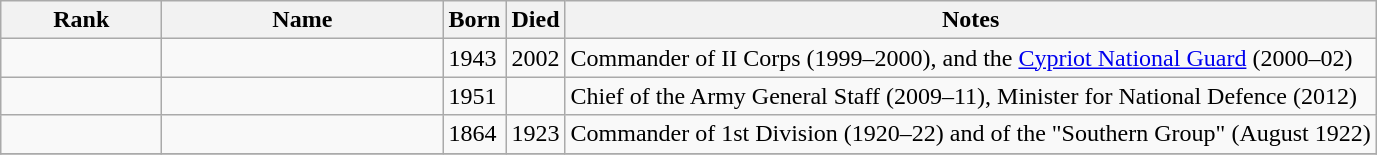<table class="wikitable sortable">
<tr>
<th width="100">Rank</th>
<th width="180">Name</th>
<th width="30">Born</th>
<th width="30">Died</th>
<th>Notes</th>
</tr>
<tr>
<td></td>
<td></td>
<td>1943</td>
<td>2002</td>
<td>Commander of II Corps (1999–2000), and the <a href='#'>Cypriot National Guard</a> (2000–02)</td>
</tr>
<tr>
<td></td>
<td></td>
<td>1951</td>
<td></td>
<td>Chief of the Army General Staff (2009–11), Minister for National Defence (2012)</td>
</tr>
<tr>
<td></td>
<td></td>
<td>1864</td>
<td>1923</td>
<td>Commander of 1st Division (1920–22) and of the "Southern Group" (August 1922)</td>
</tr>
<tr>
</tr>
</table>
